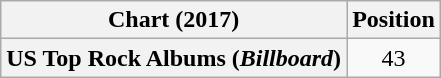<table class="wikitable plainrowheaders" style="text-align:center">
<tr>
<th scope="col">Chart (2017)</th>
<th scope="col">Position</th>
</tr>
<tr>
<th scope="row">US Top Rock Albums (<em>Billboard</em>)</th>
<td>43</td>
</tr>
</table>
